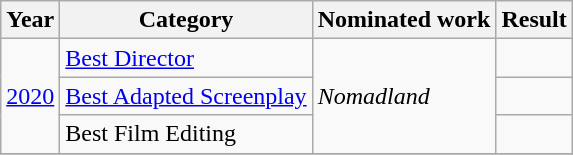<table class="wikitable">
<tr>
<th>Year</th>
<th>Category</th>
<th>Nominated work</th>
<th>Result</th>
</tr>
<tr>
<td rowspan="3"><a href='#'>2020</a></td>
<td><a href='#'>Best Director</a></td>
<td rowspan=3><em>Nomadland</em></td>
<td></td>
</tr>
<tr>
<td><a href='#'>Best Adapted Screenplay</a></td>
<td></td>
</tr>
<tr>
<td>Best Film Editing</td>
<td></td>
</tr>
<tr>
</tr>
</table>
